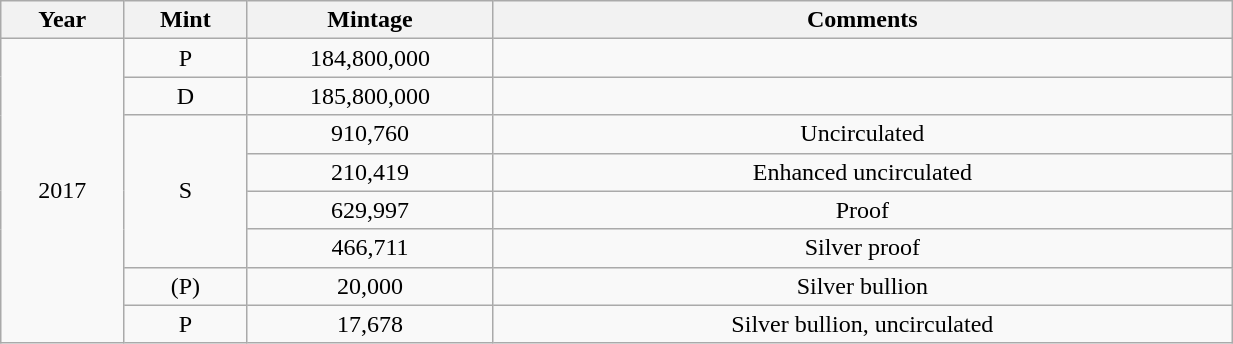<table class="wikitable sortable" style="min-width:65%; text-align:center;">
<tr>
<th width="10%">Year</th>
<th width="10%">Mint</th>
<th width="20%">Mintage</th>
<th width="60%">Comments</th>
</tr>
<tr>
<td rowspan="8">2017</td>
<td>P</td>
<td>184,800,000</td>
<td></td>
</tr>
<tr>
<td>D</td>
<td>185,800,000</td>
<td></td>
</tr>
<tr>
<td rowspan="4">S</td>
<td>910,760</td>
<td>Uncirculated</td>
</tr>
<tr>
<td>210,419</td>
<td>Enhanced uncirculated</td>
</tr>
<tr>
<td>629,997</td>
<td>Proof</td>
</tr>
<tr>
<td>466,711</td>
<td>Silver proof</td>
</tr>
<tr>
<td>(P)</td>
<td>20,000</td>
<td>Silver bullion</td>
</tr>
<tr>
<td>P</td>
<td>17,678</td>
<td>Silver bullion, uncirculated</td>
</tr>
</table>
